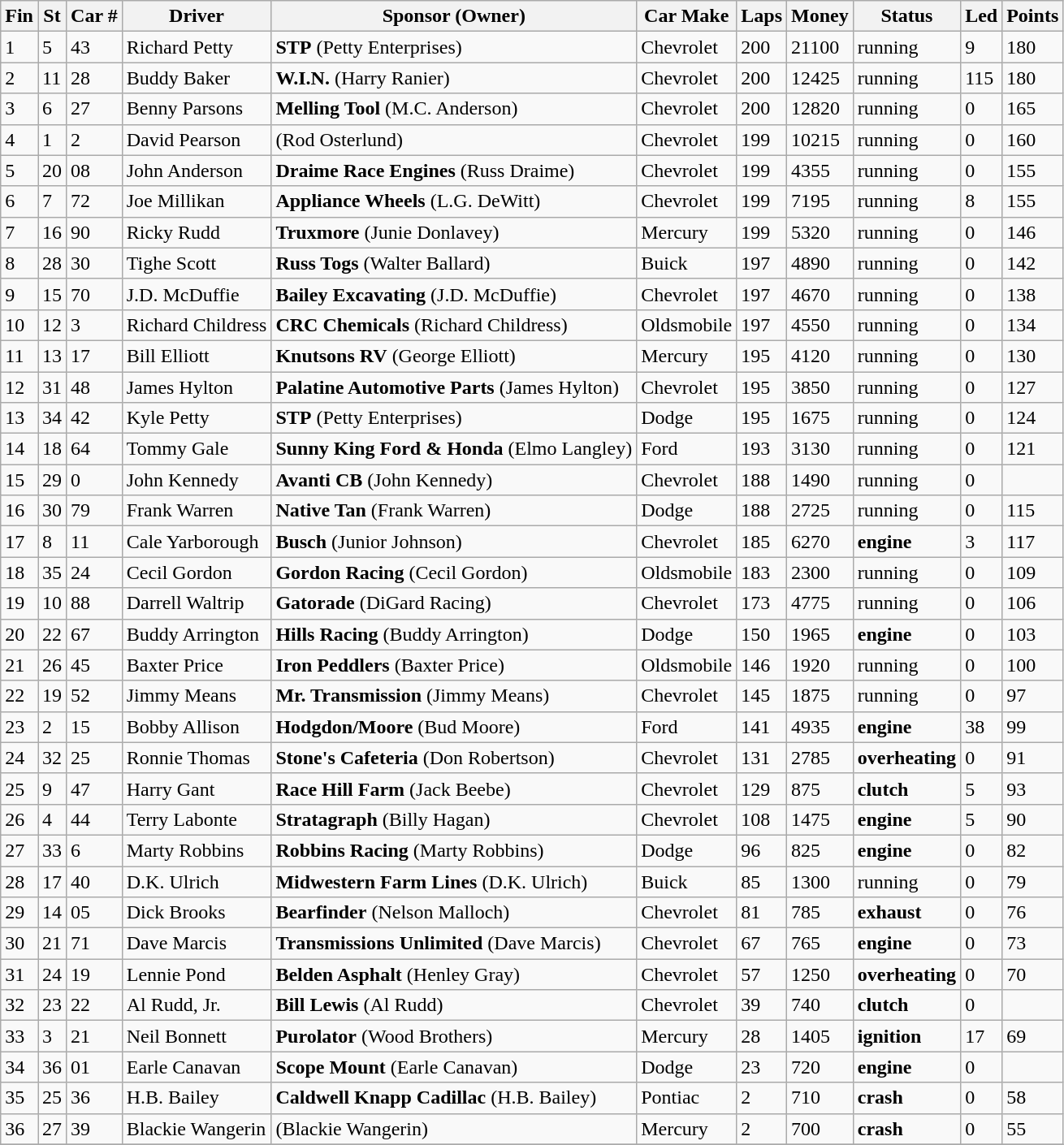<table class="wikitable">
<tr>
<th>Fin</th>
<th>St</th>
<th>Car #</th>
<th>Driver</th>
<th>Sponsor (Owner)</th>
<th>Car Make</th>
<th>Laps</th>
<th>Money</th>
<th>Status</th>
<th>Led</th>
<th>Points</th>
</tr>
<tr>
<td>1</td>
<td>5</td>
<td>43</td>
<td>Richard Petty</td>
<td><strong>STP</strong> (Petty Enterprises)</td>
<td>Chevrolet</td>
<td>200</td>
<td>21100</td>
<td>running</td>
<td>9</td>
<td>180</td>
</tr>
<tr>
<td>2</td>
<td>11</td>
<td>28</td>
<td>Buddy Baker</td>
<td><strong>W.I.N.</strong> (Harry Ranier)</td>
<td>Chevrolet</td>
<td>200</td>
<td>12425</td>
<td>running</td>
<td>115</td>
<td>180</td>
</tr>
<tr>
<td>3</td>
<td>6</td>
<td>27</td>
<td>Benny Parsons</td>
<td><strong>Melling Tool</strong> (M.C. Anderson)</td>
<td>Chevrolet</td>
<td>200</td>
<td>12820</td>
<td>running</td>
<td>0</td>
<td>165</td>
</tr>
<tr>
<td>4</td>
<td>1</td>
<td>2</td>
<td>David Pearson</td>
<td>(Rod Osterlund)</td>
<td>Chevrolet</td>
<td>199</td>
<td>10215</td>
<td>running</td>
<td>0</td>
<td>160</td>
</tr>
<tr>
<td>5</td>
<td>20</td>
<td>08</td>
<td>John Anderson</td>
<td><strong>Draime Race Engines</strong> (Russ Draime)</td>
<td>Chevrolet</td>
<td>199</td>
<td>4355</td>
<td>running</td>
<td>0</td>
<td>155</td>
</tr>
<tr>
<td>6</td>
<td>7</td>
<td>72</td>
<td>Joe Millikan</td>
<td><strong>Appliance Wheels</strong> (L.G. DeWitt)</td>
<td>Chevrolet</td>
<td>199</td>
<td>7195</td>
<td>running</td>
<td>8</td>
<td>155</td>
</tr>
<tr>
<td>7</td>
<td>16</td>
<td>90</td>
<td>Ricky Rudd</td>
<td><strong>Truxmore</strong> (Junie Donlavey)</td>
<td>Mercury</td>
<td>199</td>
<td>5320</td>
<td>running</td>
<td>0</td>
<td>146</td>
</tr>
<tr>
<td>8</td>
<td>28</td>
<td>30</td>
<td>Tighe Scott</td>
<td><strong>Russ Togs</strong> (Walter Ballard)</td>
<td>Buick</td>
<td>197</td>
<td>4890</td>
<td>running</td>
<td>0</td>
<td>142</td>
</tr>
<tr>
<td>9</td>
<td>15</td>
<td>70</td>
<td>J.D. McDuffie</td>
<td><strong>Bailey Excavating</strong> (J.D. McDuffie)</td>
<td>Chevrolet</td>
<td>197</td>
<td>4670</td>
<td>running</td>
<td>0</td>
<td>138</td>
</tr>
<tr>
<td>10</td>
<td>12</td>
<td>3</td>
<td>Richard Childress</td>
<td><strong>CRC Chemicals</strong> (Richard Childress)</td>
<td>Oldsmobile</td>
<td>197</td>
<td>4550</td>
<td>running</td>
<td>0</td>
<td>134</td>
</tr>
<tr>
<td>11</td>
<td>13</td>
<td>17</td>
<td>Bill Elliott</td>
<td><strong>Knutsons RV</strong> (George Elliott)</td>
<td>Mercury</td>
<td>195</td>
<td>4120</td>
<td>running</td>
<td>0</td>
<td>130</td>
</tr>
<tr>
<td>12</td>
<td>31</td>
<td>48</td>
<td>James Hylton</td>
<td><strong>Palatine Automotive Parts</strong> (James Hylton)</td>
<td>Chevrolet</td>
<td>195</td>
<td>3850</td>
<td>running</td>
<td>0</td>
<td>127</td>
</tr>
<tr>
<td>13</td>
<td>34</td>
<td>42</td>
<td>Kyle Petty</td>
<td><strong>STP</strong> (Petty Enterprises)</td>
<td>Dodge</td>
<td>195</td>
<td>1675</td>
<td>running</td>
<td>0</td>
<td>124</td>
</tr>
<tr>
<td>14</td>
<td>18</td>
<td>64</td>
<td>Tommy Gale</td>
<td><strong>Sunny King Ford & Honda</strong> (Elmo Langley)</td>
<td>Ford</td>
<td>193</td>
<td>3130</td>
<td>running</td>
<td>0</td>
<td>121</td>
</tr>
<tr>
<td>15</td>
<td>29</td>
<td>0</td>
<td>John Kennedy</td>
<td><strong>Avanti CB</strong> (John Kennedy)</td>
<td>Chevrolet</td>
<td>188</td>
<td>1490</td>
<td>running</td>
<td>0</td>
<td></td>
</tr>
<tr>
<td>16</td>
<td>30</td>
<td>79</td>
<td>Frank Warren</td>
<td><strong>Native Tan</strong> (Frank Warren)</td>
<td>Dodge</td>
<td>188</td>
<td>2725</td>
<td>running</td>
<td>0</td>
<td>115</td>
</tr>
<tr>
<td>17</td>
<td>8</td>
<td>11</td>
<td>Cale Yarborough</td>
<td><strong>Busch</strong> (Junior Johnson)</td>
<td>Chevrolet</td>
<td>185</td>
<td>6270</td>
<td><strong>engine</strong></td>
<td>3</td>
<td>117</td>
</tr>
<tr>
<td>18</td>
<td>35</td>
<td>24</td>
<td>Cecil Gordon</td>
<td><strong>Gordon Racing</strong> (Cecil Gordon)</td>
<td>Oldsmobile</td>
<td>183</td>
<td>2300</td>
<td>running</td>
<td>0</td>
<td>109</td>
</tr>
<tr>
<td>19</td>
<td>10</td>
<td>88</td>
<td>Darrell Waltrip</td>
<td><strong>Gatorade</strong> (DiGard Racing)</td>
<td>Chevrolet</td>
<td>173</td>
<td>4775</td>
<td>running</td>
<td>0</td>
<td>106</td>
</tr>
<tr>
<td>20</td>
<td>22</td>
<td>67</td>
<td>Buddy Arrington</td>
<td><strong>Hills Racing</strong> (Buddy Arrington)</td>
<td>Dodge</td>
<td>150</td>
<td>1965</td>
<td><strong>engine</strong></td>
<td>0</td>
<td>103</td>
</tr>
<tr>
<td>21</td>
<td>26</td>
<td>45</td>
<td>Baxter Price</td>
<td><strong>Iron Peddlers</strong> (Baxter Price)</td>
<td>Oldsmobile</td>
<td>146</td>
<td>1920</td>
<td>running</td>
<td>0</td>
<td>100</td>
</tr>
<tr>
<td>22</td>
<td>19</td>
<td>52</td>
<td>Jimmy Means</td>
<td><strong>Mr. Transmission</strong> (Jimmy Means)</td>
<td>Chevrolet</td>
<td>145</td>
<td>1875</td>
<td>running</td>
<td>0</td>
<td>97</td>
</tr>
<tr>
<td>23</td>
<td>2</td>
<td>15</td>
<td>Bobby Allison</td>
<td><strong>Hodgdon/Moore</strong> (Bud Moore)</td>
<td>Ford</td>
<td>141</td>
<td>4935</td>
<td><strong>engine</strong></td>
<td>38</td>
<td>99</td>
</tr>
<tr>
<td>24</td>
<td>32</td>
<td>25</td>
<td>Ronnie Thomas</td>
<td><strong>Stone's Cafeteria</strong> (Don Robertson)</td>
<td>Chevrolet</td>
<td>131</td>
<td>2785</td>
<td><strong>overheating</strong></td>
<td>0</td>
<td>91</td>
</tr>
<tr>
<td>25</td>
<td>9</td>
<td>47</td>
<td>Harry Gant</td>
<td><strong>Race Hill Farm</strong> (Jack Beebe)</td>
<td>Chevrolet</td>
<td>129</td>
<td>875</td>
<td><strong>clutch</strong></td>
<td>5</td>
<td>93</td>
</tr>
<tr>
<td>26</td>
<td>4</td>
<td>44</td>
<td>Terry Labonte</td>
<td><strong>Stratagraph</strong> (Billy Hagan)</td>
<td>Chevrolet</td>
<td>108</td>
<td>1475</td>
<td><strong>engine</strong></td>
<td>5</td>
<td>90</td>
</tr>
<tr>
<td>27</td>
<td>33</td>
<td>6</td>
<td>Marty Robbins</td>
<td><strong>Robbins Racing</strong> (Marty Robbins)</td>
<td>Dodge</td>
<td>96</td>
<td>825</td>
<td><strong>engine</strong></td>
<td>0</td>
<td>82</td>
</tr>
<tr>
<td>28</td>
<td>17</td>
<td>40</td>
<td>D.K. Ulrich</td>
<td><strong>Midwestern Farm Lines</strong> (D.K. Ulrich)</td>
<td>Buick</td>
<td>85</td>
<td>1300</td>
<td>running</td>
<td>0</td>
<td>79</td>
</tr>
<tr>
<td>29</td>
<td>14</td>
<td>05</td>
<td>Dick Brooks</td>
<td><strong>Bearfinder</strong> (Nelson Malloch)</td>
<td>Chevrolet</td>
<td>81</td>
<td>785</td>
<td><strong>exhaust</strong></td>
<td>0</td>
<td>76</td>
</tr>
<tr>
<td>30</td>
<td>21</td>
<td>71</td>
<td>Dave Marcis</td>
<td><strong>Transmissions Unlimited</strong> (Dave Marcis)</td>
<td>Chevrolet</td>
<td>67</td>
<td>765</td>
<td><strong>engine</strong></td>
<td>0</td>
<td>73</td>
</tr>
<tr>
<td>31</td>
<td>24</td>
<td>19</td>
<td>Lennie Pond</td>
<td><strong>Belden Asphalt</strong> (Henley Gray)</td>
<td>Chevrolet</td>
<td>57</td>
<td>1250</td>
<td><strong>overheating</strong></td>
<td>0</td>
<td>70</td>
</tr>
<tr>
<td>32</td>
<td>23</td>
<td>22</td>
<td>Al Rudd, Jr.</td>
<td><strong>Bill Lewis</strong> (Al Rudd)</td>
<td>Chevrolet</td>
<td>39</td>
<td>740</td>
<td><strong>clutch</strong></td>
<td>0</td>
<td></td>
</tr>
<tr>
<td>33</td>
<td>3</td>
<td>21</td>
<td>Neil Bonnett</td>
<td><strong>Purolator</strong> (Wood Brothers)</td>
<td>Mercury</td>
<td>28</td>
<td>1405</td>
<td><strong>ignition</strong></td>
<td>17</td>
<td>69</td>
</tr>
<tr>
<td>34</td>
<td>36</td>
<td>01</td>
<td>Earle Canavan</td>
<td><strong>Scope Mount</strong> (Earle Canavan)</td>
<td>Dodge</td>
<td>23</td>
<td>720</td>
<td><strong>engine</strong></td>
<td>0</td>
<td></td>
</tr>
<tr>
<td>35</td>
<td>25</td>
<td>36</td>
<td>H.B. Bailey</td>
<td><strong>Caldwell Knapp Cadillac</strong> (H.B. Bailey)</td>
<td>Pontiac</td>
<td>2</td>
<td>710</td>
<td><strong>crash</strong></td>
<td>0</td>
<td>58</td>
</tr>
<tr>
<td>36</td>
<td>27</td>
<td>39</td>
<td>Blackie Wangerin</td>
<td>(Blackie Wangerin)</td>
<td>Mercury</td>
<td>2</td>
<td>700</td>
<td><strong>crash</strong></td>
<td>0</td>
<td>55</td>
</tr>
<tr>
</tr>
</table>
